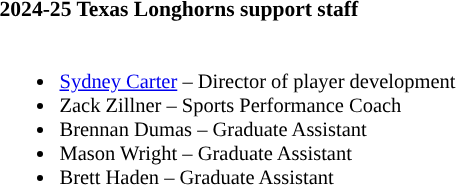<table class="toccolours" style="border-collapse:collapse; font-size:90%;">
<tr>
<td colspan="1"><strong>2024-25 Texas Longhorns support staff</strong></td>
</tr>
<tr>
<td style="text-align: left; font-size: 95%;" valign="top"><br><ul><li><a href='#'>Sydney Carter</a> – Director of player development</li><li>Zack Zillner – Sports Performance Coach</li><li>Brennan Dumas – Graduate Assistant</li><li>Mason Wright – Graduate Assistant</li><li>Brett Haden – Graduate Assistant</li></ul></td>
</tr>
</table>
